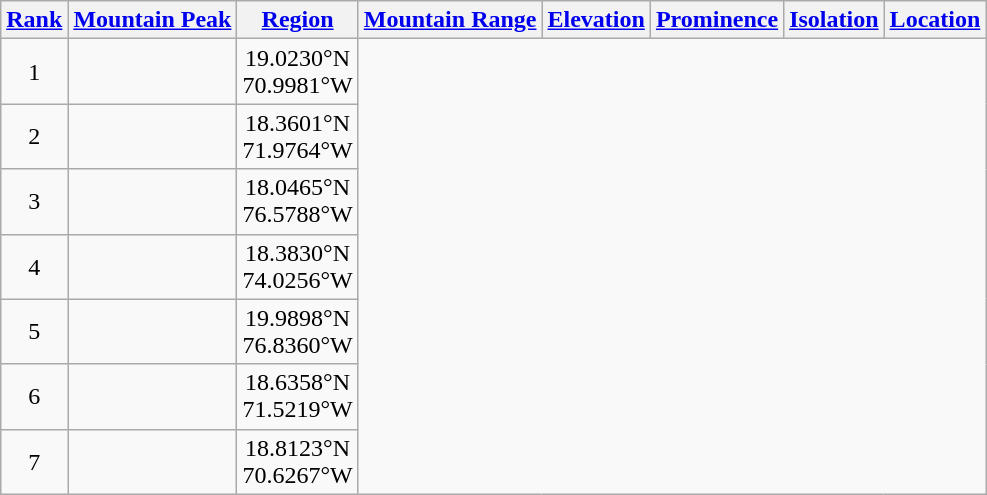<table class="wikitable sortable">
<tr>
<th><a href='#'>Rank</a></th>
<th><a href='#'>Mountain Peak</a></th>
<th><a href='#'>Region</a></th>
<th><a href='#'>Mountain Range</a></th>
<th><a href='#'>Elevation</a></th>
<th><a href='#'>Prominence</a></th>
<th><a href='#'>Isolation</a></th>
<th><a href='#'>Location</a></th>
</tr>
<tr>
<td align=center>1<br></td>
<td><br>
</td>
<td align=center>19.0230°N<br>70.9981°W</td>
</tr>
<tr>
<td align=center>2<br></td>
<td><br>
</td>
<td align=center>18.3601°N<br>71.9764°W</td>
</tr>
<tr>
<td align=center>3<br></td>
<td><br>
</td>
<td align=center>18.0465°N<br>76.5788°W</td>
</tr>
<tr>
<td align=center>4<br></td>
<td><br>
</td>
<td align=center>18.3830°N<br>74.0256°W</td>
</tr>
<tr>
<td align=center>5<br></td>
<td><br>
</td>
<td align=center>19.9898°N<br>76.8360°W</td>
</tr>
<tr>
<td align=center>6<br></td>
<td><br>
</td>
<td align=center>18.6358°N<br>71.5219°W</td>
</tr>
<tr>
<td align=center>7<br></td>
<td><br>
</td>
<td align=center>18.8123°N<br>70.6267°W</td>
</tr>
</table>
